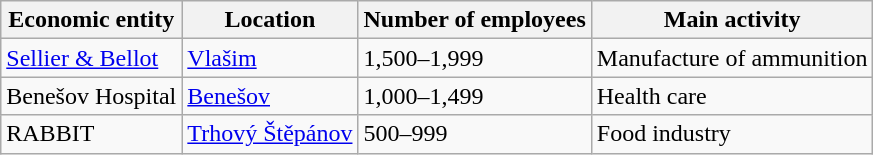<table class="wikitable sortable">
<tr>
<th>Economic entity</th>
<th>Location</th>
<th>Number of employees</th>
<th>Main activity</th>
</tr>
<tr>
<td><a href='#'>Sellier & Bellot</a></td>
<td><a href='#'>Vlašim</a></td>
<td>1,500–1,999</td>
<td>Manufacture of ammunition</td>
</tr>
<tr>
<td>Benešov Hospital</td>
<td><a href='#'>Benešov</a></td>
<td>1,000–1,499</td>
<td>Health care</td>
</tr>
<tr>
<td>RABBIT</td>
<td><a href='#'>Trhový Štěpánov</a></td>
<td>500–999</td>
<td>Food industry</td>
</tr>
</table>
